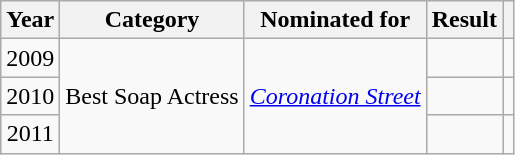<table class="wikitable plainrowheaders">
<tr>
<th scope="col">Year</th>
<th scope="col">Category</th>
<th scope="col">Nominated for</th>
<th scope="col">Result</th>
<th scope="col"></th>
</tr>
<tr>
<td align="center">2009</td>
<td rowspan = "3">Best Soap Actress</td>
<td rowspan = "3"><em><a href='#'>Coronation Street</a></em></td>
<td></td>
<td></td>
</tr>
<tr>
<td align="center">2010</td>
<td></td>
<td></td>
</tr>
<tr>
<td align="center">2011</td>
<td></td>
<td></td>
</tr>
</table>
